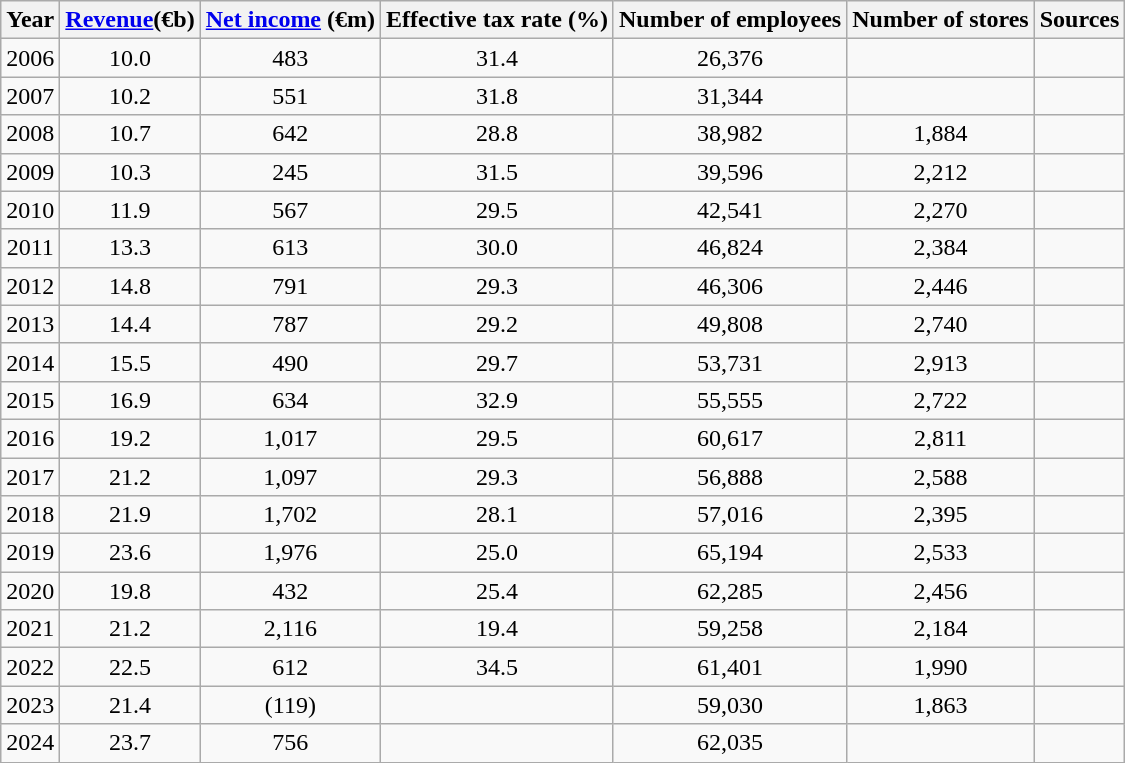<table class="wikitable" style="text-align:center;">
<tr>
<th>Year</th>
<th><a href='#'>Revenue</a>(€b)</th>
<th><a href='#'>Net income</a> (€m)</th>
<th>Effective tax rate (%)</th>
<th>Number of employees</th>
<th>Number of stores</th>
<th>Sources</th>
</tr>
<tr>
<td>2006</td>
<td>10.0</td>
<td>483</td>
<td>31.4</td>
<td>26,376</td>
<td></td>
<td></td>
</tr>
<tr>
<td>2007</td>
<td>10.2</td>
<td>551</td>
<td>31.8</td>
<td>31,344</td>
<td></td>
<td></td>
</tr>
<tr>
<td>2008</td>
<td>10.7</td>
<td>642</td>
<td>28.8</td>
<td>38,982</td>
<td>1,884</td>
<td></td>
</tr>
<tr>
<td>2009</td>
<td>10.3</td>
<td>245</td>
<td>31.5</td>
<td>39,596</td>
<td>2,212</td>
<td></td>
</tr>
<tr>
<td>2010</td>
<td>11.9</td>
<td>567</td>
<td>29.5</td>
<td>42,541</td>
<td>2,270</td>
<td></td>
</tr>
<tr>
<td>2011</td>
<td>13.3</td>
<td>613</td>
<td>30.0</td>
<td>46,824</td>
<td>2,384</td>
<td></td>
</tr>
<tr>
<td>2012</td>
<td>14.8</td>
<td>791</td>
<td>29.3</td>
<td>46,306</td>
<td>2,446</td>
<td></td>
</tr>
<tr>
<td>2013</td>
<td>14.4</td>
<td>787</td>
<td>29.2</td>
<td>49,808</td>
<td>2,740</td>
<td></td>
</tr>
<tr>
<td>2014</td>
<td>15.5</td>
<td>490</td>
<td>29.7</td>
<td>53,731</td>
<td>2,913</td>
<td></td>
</tr>
<tr>
<td>2015</td>
<td>16.9</td>
<td>634</td>
<td>32.9</td>
<td>55,555</td>
<td>2,722</td>
<td></td>
</tr>
<tr>
<td>2016</td>
<td>19.2</td>
<td>1,017</td>
<td>29.5</td>
<td>60,617</td>
<td>2,811</td>
<td></td>
</tr>
<tr>
<td>2017</td>
<td>21.2</td>
<td>1,097</td>
<td>29.3</td>
<td>56,888</td>
<td>2,588</td>
<td></td>
</tr>
<tr>
<td>2018</td>
<td>21.9</td>
<td>1,702</td>
<td>28.1</td>
<td>57,016</td>
<td>2,395</td>
<td></td>
</tr>
<tr>
<td>2019</td>
<td>23.6</td>
<td>1,976</td>
<td>25.0</td>
<td>65,194</td>
<td>2,533</td>
<td></td>
</tr>
<tr>
<td>2020</td>
<td>19.8</td>
<td>432</td>
<td>25.4</td>
<td>62,285</td>
<td>2,456</td>
<td></td>
</tr>
<tr>
<td>2021</td>
<td>21.2</td>
<td>2,116</td>
<td>19.4</td>
<td>59,258</td>
<td>2,184</td>
<td></td>
</tr>
<tr>
<td>2022</td>
<td>22.5</td>
<td>612</td>
<td>34.5</td>
<td>61,401</td>
<td>1,990</td>
<td></td>
</tr>
<tr>
<td>2023</td>
<td>21.4</td>
<td>(119)</td>
<td></td>
<td>59,030</td>
<td>1,863</td>
<td></td>
</tr>
<tr>
<td>2024</td>
<td>23.7</td>
<td>756</td>
<td></td>
<td>62,035</td>
<td></td>
<td></td>
</tr>
</table>
